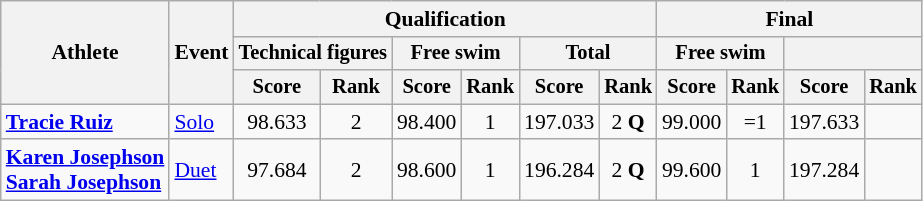<table class=wikitable style=font-size:90%;text-align:center>
<tr>
<th rowspan=3>Athlete</th>
<th rowspan=3>Event</th>
<th colspan=6>Qualification</th>
<th colspan=4>Final</th>
</tr>
<tr style=font-size:95%>
<th colspan=2>Technical figures</th>
<th colspan=2>Free swim</th>
<th colspan=2>Total</th>
<th colspan=2>Free swim</th>
<th colspan=2></th>
</tr>
<tr style=font-size:95%>
<th>Score</th>
<th>Rank</th>
<th>Score</th>
<th>Rank</th>
<th>Score</th>
<th>Rank</th>
<th>Score</th>
<th>Rank</th>
<th>Score</th>
<th>Rank</th>
</tr>
<tr>
<td align=left><strong><a href='#'>Tracie Ruiz</a></strong></td>
<td align=left><a href='#'>Solo</a></td>
<td>98.633</td>
<td>2</td>
<td>98.400</td>
<td>1</td>
<td>197.033</td>
<td>2 <strong>Q</strong></td>
<td>99.000</td>
<td>=1</td>
<td>197.633</td>
<td></td>
</tr>
<tr>
<td align=left><strong><a href='#'>Karen Josephson</a><br><a href='#'>Sarah Josephson</a></strong></td>
<td align=left><a href='#'>Duet</a></td>
<td>97.684</td>
<td>2</td>
<td>98.600</td>
<td>1</td>
<td>196.284</td>
<td>2 <strong>Q</strong></td>
<td>99.600</td>
<td>1</td>
<td>197.284</td>
<td></td>
</tr>
</table>
